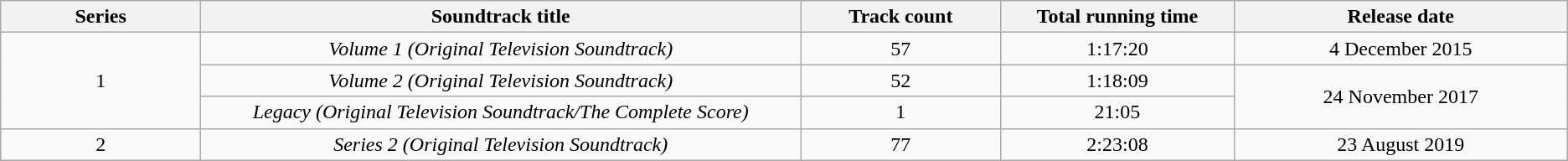<table class="wikitable sortable" style="text-align:center">
<tr>
<th style="width:6%;">Series</th>
<th style="width:18%;">Soundtrack title</th>
<th style="width:6%;">Track count</th>
<th style="width:7%;">Total running time</th>
<th style="width:10%;">Release date</th>
</tr>
<tr>
<td rowspan="3">1</td>
<td><em>Volume 1 (Original Television Soundtrack)</em></td>
<td>57</td>
<td>1:17:20</td>
<td>4 December 2015</td>
</tr>
<tr>
<td><em>Volume 2 (Original Television Soundtrack)</em></td>
<td>52</td>
<td>1:18:09</td>
<td rowspan="2">24 November 2017</td>
</tr>
<tr>
<td><em>Legacy (Original Television Soundtrack/The Complete Score)</em></td>
<td>1</td>
<td>21:05</td>
</tr>
<tr>
<td>2</td>
<td><em>Series 2 (Original Television Soundtrack)</em></td>
<td>77</td>
<td>2:23:08</td>
<td>23 August 2019</td>
</tr>
</table>
